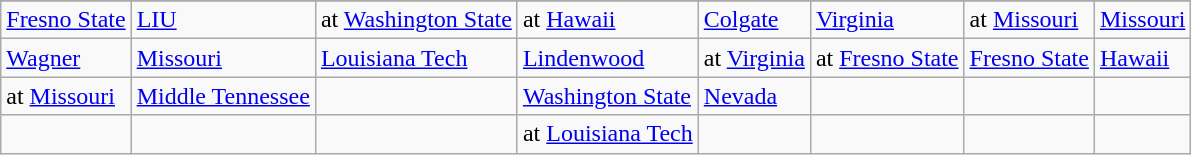<table class="wikitable">
<tr>
</tr>
<tr>
<td><a href='#'>Fresno State</a></td>
<td><a href='#'>LIU</a></td>
<td>at <a href='#'>Washington State</a></td>
<td>at <a href='#'>Hawaii</a></td>
<td><a href='#'>Colgate</a></td>
<td><a href='#'>Virginia</a></td>
<td>at <a href='#'>Missouri</a></td>
<td><a href='#'>Missouri</a></td>
</tr>
<tr>
<td><a href='#'>Wagner</a></td>
<td><a href='#'>Missouri</a></td>
<td><a href='#'>Louisiana Tech</a></td>
<td><a href='#'>Lindenwood</a></td>
<td>at <a href='#'>Virginia</a></td>
<td>at <a href='#'>Fresno State</a></td>
<td><a href='#'>Fresno State</a></td>
<td><a href='#'>Hawaii</a></td>
</tr>
<tr>
<td>at <a href='#'>Missouri</a></td>
<td><a href='#'>Middle Tennessee</a></td>
<td></td>
<td><a href='#'>Washington State</a></td>
<td><a href='#'>Nevada</a></td>
<td></td>
<td></td>
<td></td>
</tr>
<tr>
<td></td>
<td></td>
<td></td>
<td>at <a href='#'>Louisiana Tech</a></td>
<td></td>
<td></td>
<td></td>
<td></td>
</tr>
</table>
